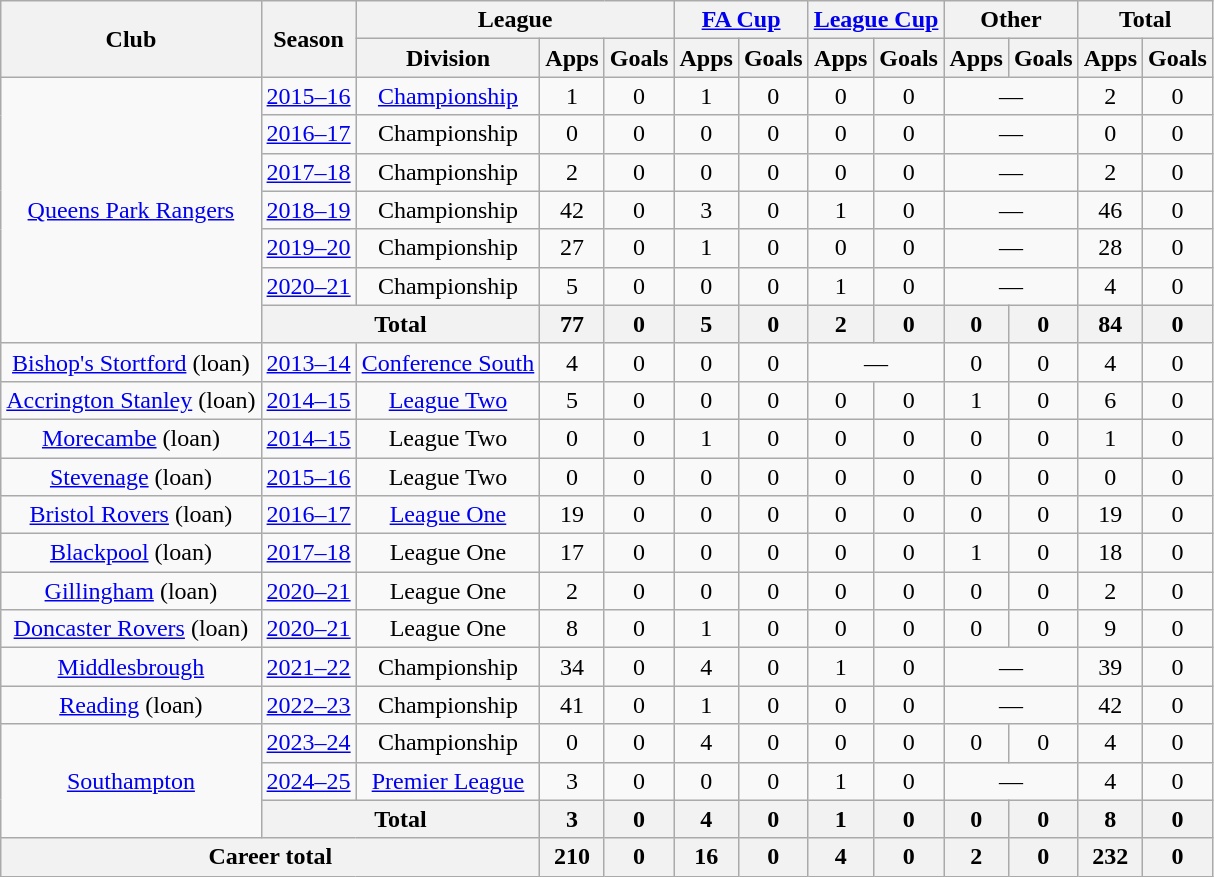<table class="wikitable" style="text-align:center">
<tr>
<th rowspan="2">Club</th>
<th rowspan="2">Season</th>
<th colspan="3">League</th>
<th colspan="2"><a href='#'>FA Cup</a></th>
<th colspan="2"><a href='#'>League Cup</a></th>
<th colspan="2">Other</th>
<th colspan="2">Total</th>
</tr>
<tr>
<th>Division</th>
<th>Apps</th>
<th>Goals</th>
<th>Apps</th>
<th>Goals</th>
<th>Apps</th>
<th>Goals</th>
<th>Apps</th>
<th>Goals</th>
<th>Apps</th>
<th>Goals</th>
</tr>
<tr>
<td rowspan="7" valign="center"><a href='#'>Queens Park Rangers</a></td>
<td><a href='#'>2015–16</a></td>
<td><a href='#'>Championship</a></td>
<td>1</td>
<td>0</td>
<td>1</td>
<td>0</td>
<td>0</td>
<td>0</td>
<td colspan="2">—</td>
<td>2</td>
<td>0</td>
</tr>
<tr>
<td><a href='#'>2016–17</a></td>
<td>Championship</td>
<td>0</td>
<td>0</td>
<td>0</td>
<td>0</td>
<td>0</td>
<td>0</td>
<td colspan="2">—</td>
<td>0</td>
<td>0</td>
</tr>
<tr>
<td><a href='#'>2017–18</a></td>
<td>Championship</td>
<td>2</td>
<td>0</td>
<td>0</td>
<td>0</td>
<td>0</td>
<td>0</td>
<td colspan="2">—</td>
<td>2</td>
<td>0</td>
</tr>
<tr>
<td><a href='#'>2018–19</a></td>
<td>Championship</td>
<td>42</td>
<td>0</td>
<td>3</td>
<td>0</td>
<td>1</td>
<td>0</td>
<td colspan="2">—</td>
<td>46</td>
<td>0</td>
</tr>
<tr>
<td><a href='#'>2019–20</a></td>
<td>Championship</td>
<td>27</td>
<td>0</td>
<td>1</td>
<td>0</td>
<td>0</td>
<td>0</td>
<td colspan="2">—</td>
<td>28</td>
<td>0</td>
</tr>
<tr>
<td><a href='#'>2020–21</a></td>
<td>Championship</td>
<td>5</td>
<td>0</td>
<td>0</td>
<td>0</td>
<td>1</td>
<td>0</td>
<td colspan="2">—</td>
<td>4</td>
<td>0</td>
</tr>
<tr>
<th colspan="2"><strong>Total</strong></th>
<th>77</th>
<th>0</th>
<th>5</th>
<th>0</th>
<th>2</th>
<th>0</th>
<th>0</th>
<th>0</th>
<th>84</th>
<th>0</th>
</tr>
<tr>
<td rowspan="1" valign="center"><a href='#'>Bishop's Stortford</a> (loan)</td>
<td><a href='#'>2013–14</a></td>
<td><a href='#'>Conference South</a></td>
<td>4</td>
<td>0</td>
<td>0</td>
<td>0</td>
<td colspan="2">—</td>
<td>0</td>
<td>0</td>
<td>4</td>
<td>0</td>
</tr>
<tr>
<td rowspan="1" valign="center"><a href='#'>Accrington Stanley</a> (loan)</td>
<td><a href='#'>2014–15</a></td>
<td><a href='#'>League Two</a></td>
<td>5</td>
<td>0</td>
<td>0</td>
<td>0</td>
<td>0</td>
<td>0</td>
<td>1</td>
<td>0</td>
<td>6</td>
<td>0</td>
</tr>
<tr>
<td rowspan="1" valign="center"><a href='#'>Morecambe</a> (loan)</td>
<td><a href='#'>2014–15</a></td>
<td>League Two</td>
<td>0</td>
<td>0</td>
<td>1</td>
<td>0</td>
<td>0</td>
<td>0</td>
<td>0</td>
<td>0</td>
<td>1</td>
<td>0</td>
</tr>
<tr>
<td rowspan="1" valign="center"><a href='#'>Stevenage</a> (loan)</td>
<td><a href='#'>2015–16</a></td>
<td>League Two</td>
<td>0</td>
<td>0</td>
<td>0</td>
<td>0</td>
<td>0</td>
<td>0</td>
<td>0</td>
<td>0</td>
<td>0</td>
<td>0</td>
</tr>
<tr>
<td rowspan="1" valign="center"><a href='#'>Bristol Rovers</a> (loan)</td>
<td><a href='#'>2016–17</a></td>
<td><a href='#'>League One</a></td>
<td>19</td>
<td>0</td>
<td>0</td>
<td>0</td>
<td>0</td>
<td>0</td>
<td>0</td>
<td>0</td>
<td>19</td>
<td>0</td>
</tr>
<tr>
<td><a href='#'>Blackpool</a> (loan)</td>
<td><a href='#'>2017–18</a></td>
<td>League One</td>
<td>17</td>
<td>0</td>
<td>0</td>
<td>0</td>
<td>0</td>
<td>0</td>
<td>1</td>
<td>0</td>
<td>18</td>
<td>0</td>
</tr>
<tr>
<td><a href='#'>Gillingham</a> (loan)</td>
<td><a href='#'>2020–21</a></td>
<td>League One</td>
<td>2</td>
<td>0</td>
<td>0</td>
<td>0</td>
<td>0</td>
<td>0</td>
<td>0</td>
<td>0</td>
<td>2</td>
<td>0</td>
</tr>
<tr>
<td><a href='#'>Doncaster Rovers</a> (loan)</td>
<td><a href='#'>2020–21</a></td>
<td>League One</td>
<td>8</td>
<td>0</td>
<td>1</td>
<td>0</td>
<td>0</td>
<td>0</td>
<td>0</td>
<td>0</td>
<td>9</td>
<td>0</td>
</tr>
<tr>
<td><a href='#'>Middlesbrough</a></td>
<td><a href='#'>2021–22</a></td>
<td>Championship</td>
<td>34</td>
<td>0</td>
<td>4</td>
<td>0</td>
<td>1</td>
<td>0</td>
<td colspan="2">—</td>
<td>39</td>
<td>0</td>
</tr>
<tr>
<td><a href='#'>Reading</a> (loan)</td>
<td><a href='#'>2022–23</a></td>
<td>Championship</td>
<td>41</td>
<td>0</td>
<td>1</td>
<td>0</td>
<td>0</td>
<td>0</td>
<td colspan="2">—</td>
<td>42</td>
<td>0</td>
</tr>
<tr>
<td rowspan="3"><a href='#'>Southampton</a></td>
<td><a href='#'>2023–24</a></td>
<td>Championship</td>
<td>0</td>
<td>0</td>
<td>4</td>
<td>0</td>
<td>0</td>
<td>0</td>
<td>0</td>
<td>0</td>
<td>4</td>
<td>0</td>
</tr>
<tr>
<td><a href='#'>2024–25</a></td>
<td><a href='#'>Premier League</a></td>
<td>3</td>
<td>0</td>
<td>0</td>
<td>0</td>
<td>1</td>
<td>0</td>
<td colspan="2">—</td>
<td>4</td>
<td>0</td>
</tr>
<tr>
<th colspan="2">Total</th>
<th>3</th>
<th>0</th>
<th>4</th>
<th>0</th>
<th>1</th>
<th>0</th>
<th>0</th>
<th>0</th>
<th>8</th>
<th>0</th>
</tr>
<tr>
<th colspan="3">Career total</th>
<th>210</th>
<th>0</th>
<th>16</th>
<th>0</th>
<th>4</th>
<th>0</th>
<th>2</th>
<th>0</th>
<th>232</th>
<th>0</th>
</tr>
</table>
